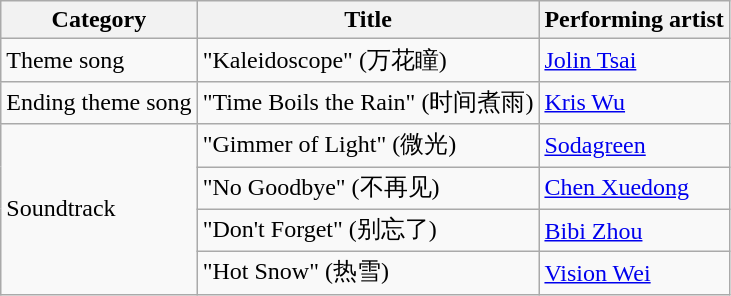<table class="wikitable">
<tr>
<th>Category</th>
<th>Title</th>
<th>Performing artist</th>
</tr>
<tr>
<td>Theme song</td>
<td>"Kaleidoscope" (万花瞳)</td>
<td><a href='#'>Jolin Tsai</a></td>
</tr>
<tr>
<td>Ending theme song</td>
<td>"Time Boils the Rain" (时间煮雨)</td>
<td><a href='#'>Kris Wu</a></td>
</tr>
<tr>
<td rowspan="4">Soundtrack</td>
<td>"Gimmer of Light" (微光)</td>
<td><a href='#'>Sodagreen</a></td>
</tr>
<tr>
<td>"No Goodbye" (不再见)</td>
<td><a href='#'>Chen Xuedong</a></td>
</tr>
<tr>
<td>"Don't Forget" (别忘了)</td>
<td><a href='#'>Bibi Zhou</a></td>
</tr>
<tr>
<td>"Hot Snow" (热雪)</td>
<td><a href='#'>Vision Wei</a></td>
</tr>
</table>
